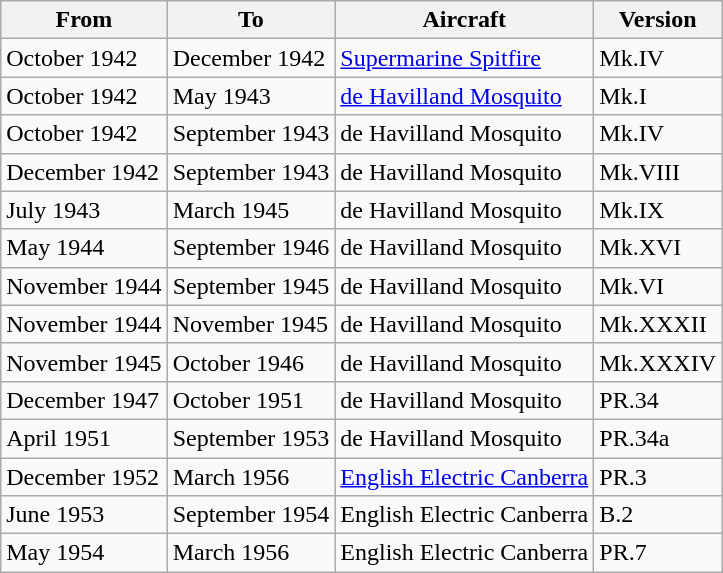<table class="wikitable">
<tr>
<th>From</th>
<th>To</th>
<th>Aircraft</th>
<th>Version</th>
</tr>
<tr>
<td>October 1942</td>
<td>December 1942</td>
<td><a href='#'>Supermarine Spitfire</a></td>
<td>Mk.IV</td>
</tr>
<tr>
<td>October 1942</td>
<td>May 1943</td>
<td><a href='#'>de Havilland Mosquito</a></td>
<td>Mk.I</td>
</tr>
<tr>
<td>October 1942</td>
<td>September 1943</td>
<td>de Havilland Mosquito</td>
<td>Mk.IV</td>
</tr>
<tr>
<td>December 1942</td>
<td>September 1943</td>
<td>de Havilland Mosquito</td>
<td>Mk.VIII</td>
</tr>
<tr>
<td>July 1943</td>
<td>March 1945</td>
<td>de Havilland Mosquito</td>
<td>Mk.IX</td>
</tr>
<tr>
<td>May 1944</td>
<td>September 1946</td>
<td>de Havilland Mosquito</td>
<td>Mk.XVI</td>
</tr>
<tr>
<td>November 1944</td>
<td>September 1945</td>
<td>de Havilland Mosquito</td>
<td>Mk.VI</td>
</tr>
<tr>
<td>November 1944</td>
<td>November 1945</td>
<td>de Havilland Mosquito</td>
<td>Mk.XXXII</td>
</tr>
<tr>
<td>November 1945</td>
<td>October 1946</td>
<td>de Havilland Mosquito</td>
<td>Mk.XXXIV</td>
</tr>
<tr>
<td>December 1947</td>
<td>October 1951</td>
<td>de Havilland Mosquito</td>
<td>PR.34</td>
</tr>
<tr>
<td>April 1951</td>
<td>September 1953</td>
<td>de Havilland Mosquito</td>
<td>PR.34a</td>
</tr>
<tr>
<td>December 1952</td>
<td>March 1956</td>
<td><a href='#'>English Electric Canberra</a></td>
<td>PR.3</td>
</tr>
<tr>
<td>June 1953</td>
<td>September 1954</td>
<td>English Electric Canberra</td>
<td>B.2</td>
</tr>
<tr>
<td>May 1954</td>
<td>March 1956</td>
<td>English Electric Canberra</td>
<td>PR.7</td>
</tr>
</table>
